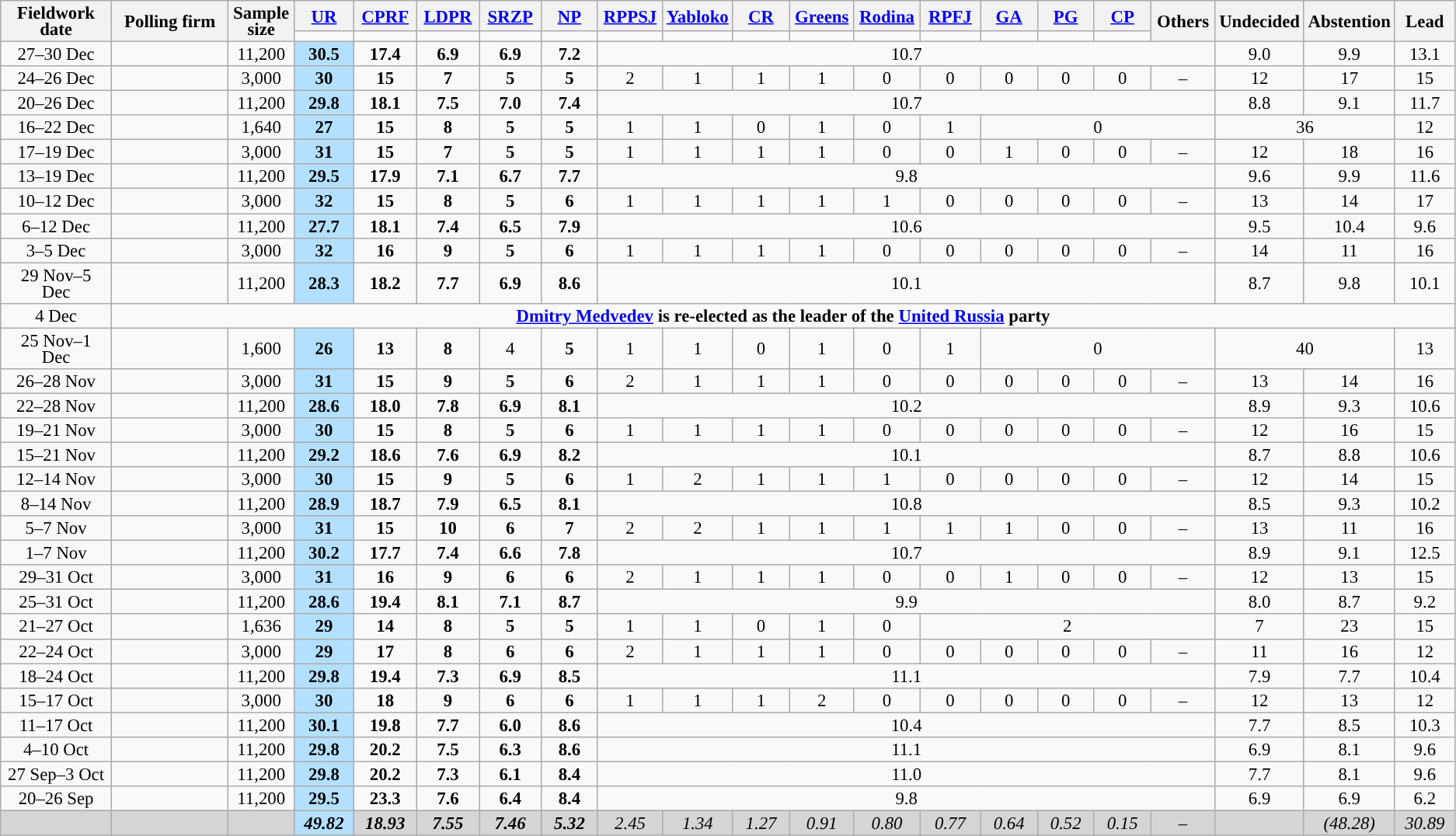<table class=wikitable style="font-size:95%; line-height:14px; text-align:center">
<tr>
<th style=width:100px; rowspan=2>Fieldwork date</th>
<th style=width:120px; rowspan=2>Polling firm</th>
<th style=width:50px; rowspan=2>Sample<br>size</th>
<th style="width:50px;"><a href='#'>UR</a></th>
<th style="width:50px;"><a href='#'>CPRF</a></th>
<th style="width:50px;"><a href='#'>LDPR</a></th>
<th style="width:50px;"><a href='#'>SRZP</a></th>
<th style="width:50px;"><a href='#'>NP</a></th>
<th style="width:50px;"><a href='#'>RPPSJ</a></th>
<th style="width:50px;"><a href='#'>Yabloko</a></th>
<th style="width:50px;"><a href='#'>CR</a></th>
<th style="width:50px;"><a href='#'>Greens</a></th>
<th style="width:50px;"><a href='#'>Rodina</a></th>
<th style="width:50px;"><a href='#'>RPFJ</a></th>
<th style="width:50px;"><a href='#'>GA</a></th>
<th style="width:50px;"><a href='#'>PG</a></th>
<th style="width:50px;"><a href='#'>CP</a></th>
<th style="width:50px;" rowspan=2>Others</th>
<th style="width:50px;" rowspan=2>Undecided</th>
<th style="width:50px;" rowspan=2>Abstention</th>
<th style="width:50px;" rowspan="2">Lead</th>
</tr>
<tr>
<td bgcolor=></td>
<td bgcolor=></td>
<td bgcolor=></td>
<td bgcolor=></td>
<td bgcolor=></td>
<td bgcolor=></td>
<td bgcolor=></td>
<td bgcolor=></td>
<td bgcolor=></td>
<td bgcolor=></td>
<td bgcolor=></td>
<td bgcolor=></td>
<td bgcolor=></td>
<td bgcolor=></td>
</tr>
<tr>
<td>27–30 Dec</td>
<td></td>
<td>11,200</td>
<td style="background:#B3E0FF"><strong>30.5</strong></td>
<td><strong>17.4</strong></td>
<td><strong>6.9</strong></td>
<td><strong>6.9</strong></td>
<td><strong>7.2</strong></td>
<td colspan=10>10.7</td>
<td>9.0</td>
<td>9.9</td>
<td style="background:">13.1</td>
</tr>
<tr>
<td>24–26 Dec</td>
<td></td>
<td>3,000</td>
<td style="background:#B3E0FF"><strong>30</strong></td>
<td><strong>15</strong></td>
<td><strong>7</strong></td>
<td><strong>5</strong></td>
<td><strong>5</strong></td>
<td>2</td>
<td>1</td>
<td>1</td>
<td>1</td>
<td>0</td>
<td>0</td>
<td>0</td>
<td>0</td>
<td>0</td>
<td>–</td>
<td>12</td>
<td>17</td>
<td style="background:">15</td>
</tr>
<tr>
<td>20–26 Dec</td>
<td></td>
<td>11,200</td>
<td style="background:#B3E0FF"><strong>29.8</strong></td>
<td><strong>18.1</strong></td>
<td><strong>7.5</strong></td>
<td><strong>7.0</strong></td>
<td><strong>7.4</strong></td>
<td colspan=10>10.7</td>
<td>8.8</td>
<td>9.1</td>
<td style="background:">11.7</td>
</tr>
<tr>
<td>16–22 Dec</td>
<td></td>
<td>1,640</td>
<td style="background:#B3E0FF"><strong>27</strong></td>
<td><strong>15</strong></td>
<td><strong>8</strong></td>
<td><strong>5</strong></td>
<td><strong>5</strong></td>
<td>1</td>
<td>1</td>
<td>0</td>
<td>1</td>
<td>0</td>
<td>1</td>
<td colspan=4>0</td>
<td colspan=2>36</td>
<td style="background:">12</td>
</tr>
<tr>
<td>17–19 Dec</td>
<td></td>
<td>3,000</td>
<td style="background:#B3E0FF"><strong>31</strong></td>
<td><strong>15</strong></td>
<td><strong>7</strong></td>
<td><strong>5</strong></td>
<td><strong>5</strong></td>
<td>1</td>
<td>1</td>
<td>1</td>
<td>1</td>
<td>0</td>
<td>0</td>
<td>1</td>
<td>0</td>
<td>0</td>
<td>–</td>
<td>12</td>
<td>18</td>
<td style="background:">16</td>
</tr>
<tr>
<td>13–19 Dec</td>
<td></td>
<td>11,200</td>
<td style="background:#B3E0FF"><strong>29.5</strong></td>
<td><strong>17.9</strong></td>
<td><strong>7.1</strong></td>
<td><strong>6.7</strong></td>
<td><strong>7.7</strong></td>
<td colspan=10>9.8</td>
<td>9.6</td>
<td>9.9</td>
<td style="background:">11.6</td>
</tr>
<tr>
<td>10–12 Dec</td>
<td></td>
<td>3,000</td>
<td style="background:#B3E0FF"><strong>32</strong></td>
<td><strong>15</strong></td>
<td><strong>8</strong></td>
<td><strong>5</strong></td>
<td><strong>6</strong></td>
<td>1</td>
<td>1</td>
<td>1</td>
<td>1</td>
<td>1</td>
<td>0</td>
<td>0</td>
<td>0</td>
<td>0</td>
<td>–</td>
<td>13</td>
<td>14</td>
<td style="background:">17</td>
</tr>
<tr>
<td>6–12 Dec</td>
<td></td>
<td>11,200</td>
<td style="background:#B3E0FF"><strong>27.7</strong></td>
<td><strong>18.1</strong></td>
<td><strong>7.4</strong></td>
<td><strong>6.5</strong></td>
<td><strong>7.9</strong></td>
<td colspan=10>10.6</td>
<td>9.5</td>
<td>10.4</td>
<td style="background:">9.6</td>
</tr>
<tr>
<td>3–5 Dec</td>
<td></td>
<td>3,000</td>
<td style="background:#B3E0FF"><strong>32</strong></td>
<td><strong>16</strong></td>
<td><strong>9</strong></td>
<td><strong>5</strong></td>
<td><strong>6</strong></td>
<td>1</td>
<td>1</td>
<td>1</td>
<td>1</td>
<td>0</td>
<td>0</td>
<td>0</td>
<td>0</td>
<td>0</td>
<td>–</td>
<td>14</td>
<td>11</td>
<td style="background:">16</td>
</tr>
<tr>
<td>29 Nov–5 Dec</td>
<td></td>
<td>11,200</td>
<td style="background:#B3E0FF"><strong>28.3</strong></td>
<td><strong>18.2</strong></td>
<td><strong>7.7</strong></td>
<td><strong>6.9</strong></td>
<td><strong>8.6</strong></td>
<td colspan=10>10.1</td>
<td>8.7</td>
<td>9.8</td>
<td style="background:">10.1</td>
</tr>
<tr>
<td>4 Dec</td>
<td colspan="20"><strong><a href='#'>Dmitry Medvedev</a> is re-elected as the leader of the <a href='#'>United Russia</a> party</strong></td>
</tr>
<tr>
<td>25 Nov–1 Dec</td>
<td></td>
<td>1,600</td>
<td style="background:#B3E0FF"><strong>26</strong></td>
<td><strong>13</strong></td>
<td><strong>8</strong></td>
<td>4</td>
<td><strong>5</strong></td>
<td>1</td>
<td>1</td>
<td>0</td>
<td>1</td>
<td>0</td>
<td>1</td>
<td colspan=4>0</td>
<td colspan=2>40</td>
<td style="background:">13</td>
</tr>
<tr>
<td>26–28 Nov</td>
<td></td>
<td>3,000</td>
<td style="background:#B3E0FF"><strong>31</strong></td>
<td><strong>15</strong></td>
<td><strong>9</strong></td>
<td><strong>5</strong></td>
<td><strong>6</strong></td>
<td>2</td>
<td>1</td>
<td>1</td>
<td>1</td>
<td>0</td>
<td>0</td>
<td>0</td>
<td>0</td>
<td>0</td>
<td>–</td>
<td>13</td>
<td>14</td>
<td style="background:">16</td>
</tr>
<tr>
<td>22–28 Nov</td>
<td></td>
<td>11,200</td>
<td style="background:#B3E0FF"><strong>28.6</strong></td>
<td><strong>18.0</strong></td>
<td><strong>7.8</strong></td>
<td><strong>6.9</strong></td>
<td><strong>8.1</strong></td>
<td colspan=10>10.2</td>
<td>8.9</td>
<td>9.3</td>
<td style="background:">10.6</td>
</tr>
<tr>
<td>19–21 Nov</td>
<td></td>
<td>3,000</td>
<td style="background:#B3E0FF"><strong>30</strong></td>
<td><strong>15</strong></td>
<td><strong>8</strong></td>
<td><strong>5</strong></td>
<td><strong>6</strong></td>
<td>1</td>
<td>1</td>
<td>1</td>
<td>1</td>
<td>0</td>
<td>0</td>
<td>0</td>
<td>0</td>
<td>0</td>
<td>–</td>
<td>12</td>
<td>16</td>
<td style="background:">15</td>
</tr>
<tr>
<td>15–21 Nov</td>
<td></td>
<td>11,200</td>
<td style="background:#B3E0FF"><strong>29.2</strong></td>
<td><strong>18.6</strong></td>
<td><strong>7.6</strong></td>
<td><strong>6.9</strong></td>
<td><strong>8.2</strong></td>
<td colspan=10>10.1</td>
<td>8.7</td>
<td>8.8</td>
<td style="background:">10.6</td>
</tr>
<tr>
<td>12–14 Nov</td>
<td></td>
<td>3,000</td>
<td style="background:#B3E0FF"><strong>30</strong></td>
<td><strong>15</strong></td>
<td><strong>9</strong></td>
<td><strong>5</strong></td>
<td><strong>6</strong></td>
<td>1</td>
<td>2</td>
<td>1</td>
<td>1</td>
<td>1</td>
<td>0</td>
<td>0</td>
<td>0</td>
<td>0</td>
<td>–</td>
<td>12</td>
<td>14</td>
<td style="background:">15</td>
</tr>
<tr>
<td>8–14 Nov</td>
<td></td>
<td>11,200</td>
<td style="background:#B3E0FF"><strong>28.9</strong></td>
<td><strong>18.7</strong></td>
<td><strong>7.9</strong></td>
<td><strong>6.5</strong></td>
<td><strong>8.1</strong></td>
<td colspan=10>10.8</td>
<td>8.5</td>
<td>9.3</td>
<td style="background:">10.2</td>
</tr>
<tr>
<td>5–7 Nov</td>
<td></td>
<td>3,000</td>
<td style="background:#B3E0FF"><strong>31</strong></td>
<td><strong>15</strong></td>
<td><strong>10</strong></td>
<td><strong>6</strong></td>
<td><strong>7</strong></td>
<td>2</td>
<td>2</td>
<td>1</td>
<td>1</td>
<td>1</td>
<td>1</td>
<td>1</td>
<td>0</td>
<td>0</td>
<td>–</td>
<td>13</td>
<td>11</td>
<td style="background:">16</td>
</tr>
<tr>
<td>1–7 Nov</td>
<td></td>
<td>11,200</td>
<td style="background:#B3E0FF"><strong>30.2</strong></td>
<td><strong>17.7</strong></td>
<td><strong>7.4</strong></td>
<td><strong>6.6</strong></td>
<td><strong>7.8</strong></td>
<td colspan=10>10.7</td>
<td>8.9</td>
<td>9.1</td>
<td style="background:">12.5</td>
</tr>
<tr>
<td>29–31 Oct</td>
<td></td>
<td>3,000</td>
<td style="background:#B3E0FF"><strong>31</strong></td>
<td><strong>16</strong></td>
<td><strong>9</strong></td>
<td><strong>6</strong></td>
<td><strong>6</strong></td>
<td>2</td>
<td>1</td>
<td>1</td>
<td>1</td>
<td>0</td>
<td>0</td>
<td>1</td>
<td>0</td>
<td>0</td>
<td>–</td>
<td>12</td>
<td>13</td>
<td style="background:">15</td>
</tr>
<tr>
<td>25–31 Oct</td>
<td></td>
<td>11,200</td>
<td style="background:#B3E0FF"><strong>28.6</strong></td>
<td><strong>19.4</strong></td>
<td><strong>8.1</strong></td>
<td><strong>7.1</strong></td>
<td><strong>8.7</strong></td>
<td colspan=10>9.9</td>
<td>8.0</td>
<td>8.7</td>
<td style="background:">9.2</td>
</tr>
<tr>
<td>21–27 Oct</td>
<td></td>
<td>1,636</td>
<td style="background:#B3E0FF"><strong>29</strong></td>
<td><strong>14</strong></td>
<td><strong>8</strong></td>
<td><strong>5</strong></td>
<td><strong>5</strong></td>
<td>1</td>
<td>1</td>
<td>0</td>
<td>1</td>
<td>0</td>
<td colspan=5>2</td>
<td>7</td>
<td>23</td>
<td style="background:">15</td>
</tr>
<tr>
<td>22–24 Oct</td>
<td></td>
<td>3,000</td>
<td style="background:#B3E0FF"><strong>29</strong></td>
<td><strong>17</strong></td>
<td><strong>8</strong></td>
<td><strong>6</strong></td>
<td><strong>6</strong></td>
<td>2</td>
<td>1</td>
<td>1</td>
<td>1</td>
<td>0</td>
<td>0</td>
<td>0</td>
<td>0</td>
<td>0</td>
<td>–</td>
<td>11</td>
<td>16</td>
<td style="background:">12</td>
</tr>
<tr>
<td>18–24 Oct</td>
<td></td>
<td>11,200</td>
<td style="background:#B3E0FF"><strong>29.8</strong></td>
<td><strong>19.4</strong></td>
<td><strong>7.3</strong></td>
<td><strong>6.9</strong></td>
<td><strong>8.5</strong></td>
<td colspan=10>11.1</td>
<td>7.9</td>
<td>7.7</td>
<td style="background:">10.4</td>
</tr>
<tr>
<td>15–17 Oct</td>
<td></td>
<td>3,000</td>
<td style="background:#B3E0FF"><strong>30</strong></td>
<td><strong>18</strong></td>
<td><strong>9</strong></td>
<td><strong>6</strong></td>
<td><strong>6</strong></td>
<td>1</td>
<td>1</td>
<td>1</td>
<td>2</td>
<td>0</td>
<td>0</td>
<td>0</td>
<td>0</td>
<td>0</td>
<td>–</td>
<td>12</td>
<td>13</td>
<td style="background:">12</td>
</tr>
<tr>
<td>11–17 Oct</td>
<td></td>
<td>11,200</td>
<td style="background:#B3E0FF"><strong>30.1</strong></td>
<td><strong>19.8</strong></td>
<td><strong>7.7</strong></td>
<td><strong>6.0</strong></td>
<td><strong>8.6</strong></td>
<td colspan=10>10.4</td>
<td>7.7</td>
<td>8.5</td>
<td style="background:">10.3</td>
</tr>
<tr>
<td>4–10 Oct</td>
<td></td>
<td>11,200</td>
<td style="background:#B3E0FF"><strong>29.8</strong></td>
<td><strong>20.2</strong></td>
<td><strong>7.5</strong></td>
<td><strong>6.3</strong></td>
<td><strong>8.6</strong></td>
<td colspan=10>11.1</td>
<td>6.9</td>
<td>8.1</td>
<td style="background:">9.6</td>
</tr>
<tr>
<td>27 Sep–3 Oct</td>
<td></td>
<td>11,200</td>
<td style="background:#B3E0FF"><strong>29.8</strong></td>
<td><strong>20.2</strong></td>
<td><strong>7.3</strong></td>
<td><strong>6.1</strong></td>
<td><strong>8.4</strong></td>
<td colspan=10>11.0</td>
<td>7.7</td>
<td>8.1</td>
<td style="background:">9.6</td>
</tr>
<tr>
<td>20–26 Sep</td>
<td></td>
<td>11,200</td>
<td style="background:#B3E0FF"><strong>29.5</strong></td>
<td><strong>23.3</strong></td>
<td><strong>7.6</strong></td>
<td><strong>6.4</strong></td>
<td><strong>8.4</strong></td>
<td colspan=10>9.8</td>
<td>6.9</td>
<td>6.9</td>
<td style="background:">6.2</td>
</tr>
<tr style="background:#D5D5D5">
<td></td>
<td></td>
<td></td>
<td style="background:#B3E0FF"><strong><em>49.82</em></strong></td>
<td><strong><em>18.93</em></strong></td>
<td><strong><em>7.55</em></strong></td>
<td><strong><em>7.46</em></strong></td>
<td><strong><em>5.32</em></strong></td>
<td><em>2.45</em></td>
<td><em>1.34</em></td>
<td><em>1.27</em></td>
<td><em>0.91</em></td>
<td><em>0.80</em></td>
<td><em>0.77</em></td>
<td><em>0.64</em></td>
<td><em>0.52</em></td>
<td><em>0.15</em></td>
<td>–</td>
<td></td>
<td><em>(48.28)</em></td>
<td style="background:"><em>30.89</em></td>
</tr>
</table>
